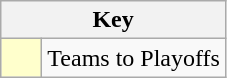<table class="wikitable" style="text-align: center;">
<tr>
<th colspan=2>Key</th>
</tr>
<tr>
<td style="background:#ffffcc; width:20px;"></td>
<td align=left>Teams to Playoffs</td>
</tr>
</table>
